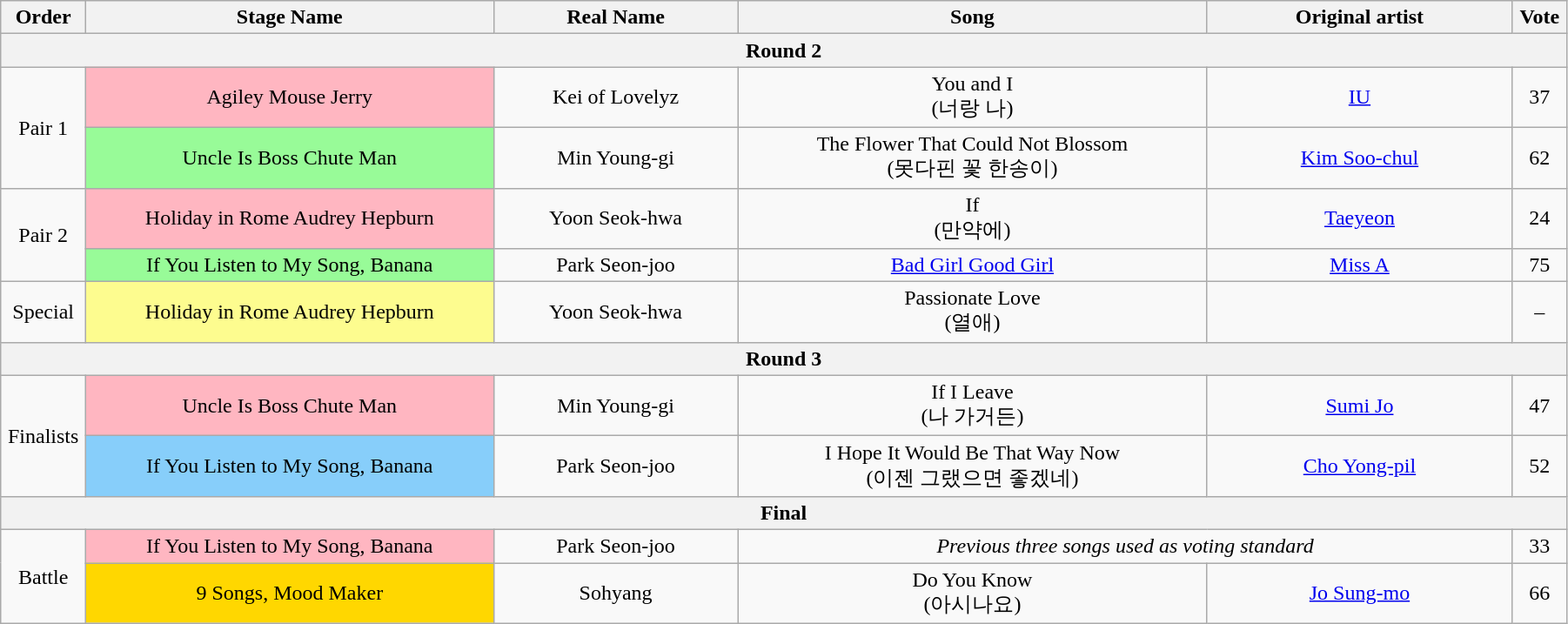<table class="wikitable" style="text-align:center; width:95%;">
<tr>
<th style="width:1%;">Order</th>
<th style="width:20%;">Stage Name</th>
<th style="width:12%;">Real Name</th>
<th style="width:23%;">Song</th>
<th style="width:15%;">Original artist</th>
<th style="width:1%;">Vote</th>
</tr>
<tr>
<th colspan=6>Round 2</th>
</tr>
<tr>
<td rowspan=2>Pair 1</td>
<td bgcolor="lightpink">Agiley Mouse Jerry</td>
<td>Kei of Lovelyz</td>
<td>You and I<br>(너랑 나)</td>
<td><a href='#'>IU</a></td>
<td>37</td>
</tr>
<tr>
<td bgcolor="palegreen">Uncle Is Boss Chute Man</td>
<td>Min Young-gi</td>
<td>The Flower That Could Not Blossom<br>(못다핀 꽃 한송이)</td>
<td><a href='#'>Kim Soo-chul</a></td>
<td>62</td>
</tr>
<tr>
<td rowspan=2>Pair 2</td>
<td bgcolor="lightpink">Holiday in Rome Audrey Hepburn</td>
<td>Yoon Seok-hwa</td>
<td>If<br>(만약에)</td>
<td><a href='#'>Taeyeon</a></td>
<td>24</td>
</tr>
<tr>
<td bgcolor="palegreen">If You Listen to My Song, Banana</td>
<td>Park Seon-joo</td>
<td><a href='#'>Bad Girl Good Girl</a></td>
<td><a href='#'>Miss A</a></td>
<td>75</td>
</tr>
<tr>
<td>Special</td>
<td bgcolor="#FDFC8F">Holiday in Rome Audrey Hepburn</td>
<td>Yoon Seok-hwa</td>
<td>Passionate Love<br>(열애)</td>
<td></td>
<td>–</td>
</tr>
<tr>
<th colspan=6>Round 3</th>
</tr>
<tr>
<td rowspan=2>Finalists</td>
<td bgcolor="lightpink">Uncle Is Boss Chute Man</td>
<td>Min Young-gi</td>
<td>If I Leave<br>(나 가거든)</td>
<td><a href='#'>Sumi Jo</a></td>
<td>47</td>
</tr>
<tr>
<td bgcolor="lightskyblue">If You Listen to My Song, Banana</td>
<td>Park Seon-joo</td>
<td>I Hope It Would Be That Way Now<br>(이젠 그랬으면 좋겠네)</td>
<td><a href='#'>Cho Yong-pil</a></td>
<td>52</td>
</tr>
<tr>
<th colspan=6>Final</th>
</tr>
<tr>
<td rowspan=2>Battle</td>
<td bgcolor="lightpink">If You Listen to My Song, Banana</td>
<td>Park Seon-joo</td>
<td colspan=2><em>Previous three songs used as voting standard</em></td>
<td>33</td>
</tr>
<tr>
<td bgcolor="gold">9 Songs, Mood Maker</td>
<td>Sohyang</td>
<td>Do You Know<br>(아시나요)</td>
<td><a href='#'>Jo Sung-mo</a></td>
<td>66</td>
</tr>
</table>
